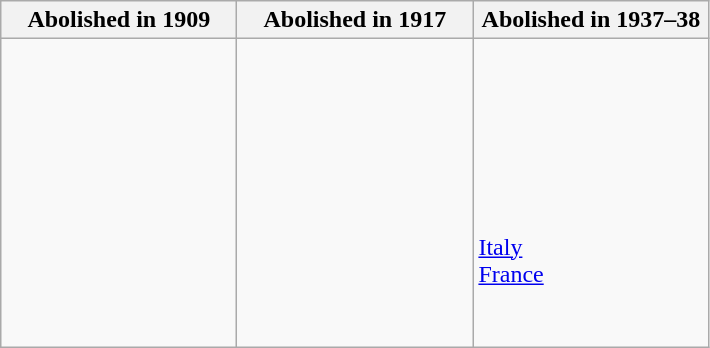<table class="wikitable">
<tr>
<th style="width: 150px;">Abolished in 1909</th>
<th style="width: 150px;">Abolished in 1917</th>
<th style="width: 150px;">Abolished in 1937–38</th>
</tr>
<tr valign = "top">
<td></td>
<td><br></td>
<td><br><br><br><br><br><br><br> <a href='#'>Italy</a><br> <a href='#'>France</a><br><br><br></td>
</tr>
</table>
